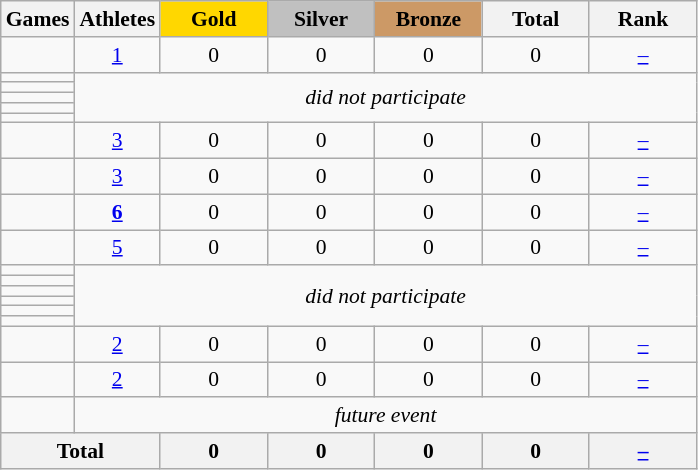<table class="wikitable" style="text-align:center; font-size:90%;">
<tr>
<th>Games</th>
<th>Athletes</th>
<td style="background:gold; width:4.5em; font-weight:bold;">Gold</td>
<td style="background:silver; width:4.5em; font-weight:bold;">Silver</td>
<td style="background:#cc9966; width:4.5em; font-weight:bold;">Bronze</td>
<th style="width:4.5em; font-weight:bold;">Total</th>
<th style="width:4.5em; font-weight:bold;">Rank</th>
</tr>
<tr>
<td align=left> </td>
<td><a href='#'>1</a></td>
<td>0</td>
<td>0</td>
<td>0</td>
<td>0</td>
<td><a href='#'>–</a></td>
</tr>
<tr>
<td align=left> </td>
<td colspan=6; rowspan=5><em>did not participate</em></td>
</tr>
<tr>
<td align=left> </td>
</tr>
<tr>
<td align=left> </td>
</tr>
<tr>
<td align=left> </td>
</tr>
<tr>
<td align=left> </td>
</tr>
<tr>
<td align=left> </td>
<td><a href='#'>3</a></td>
<td>0</td>
<td>0</td>
<td>0</td>
<td>0</td>
<td><a href='#'>–</a></td>
</tr>
<tr>
<td align=left> </td>
<td><a href='#'>3</a></td>
<td>0</td>
<td>0</td>
<td>0</td>
<td>0</td>
<td><a href='#'>–</a></td>
</tr>
<tr>
<td align=left> </td>
<td><a href='#'><strong>6</strong></a></td>
<td>0</td>
<td>0</td>
<td>0</td>
<td>0</td>
<td><a href='#'>–</a></td>
</tr>
<tr>
<td align=left> </td>
<td><a href='#'>5</a></td>
<td>0</td>
<td>0</td>
<td>0</td>
<td>0</td>
<td><a href='#'>–</a></td>
</tr>
<tr>
<td align=left> </td>
<td colspan=6; rowspan=6><em>did not participate</em></td>
</tr>
<tr>
<td align=left> </td>
</tr>
<tr>
<td align=left> </td>
</tr>
<tr>
<td align=left> </td>
</tr>
<tr>
<td align=left> </td>
</tr>
<tr>
<td align=left> </td>
</tr>
<tr>
<td align=left> </td>
<td><a href='#'>2</a></td>
<td>0</td>
<td>0</td>
<td>0</td>
<td>0</td>
<td><a href='#'>–</a></td>
</tr>
<tr>
<td align=left> </td>
<td><a href='#'>2</a></td>
<td>0</td>
<td>0</td>
<td>0</td>
<td>0</td>
<td><a href='#'>–</a></td>
</tr>
<tr>
<td align=left> </td>
<td colspan=6><em>future event</em></td>
</tr>
<tr>
<th colspan=2>Total</th>
<th>0</th>
<th>0</th>
<th>0</th>
<th>0</th>
<th><a href='#'>–</a></th>
</tr>
</table>
